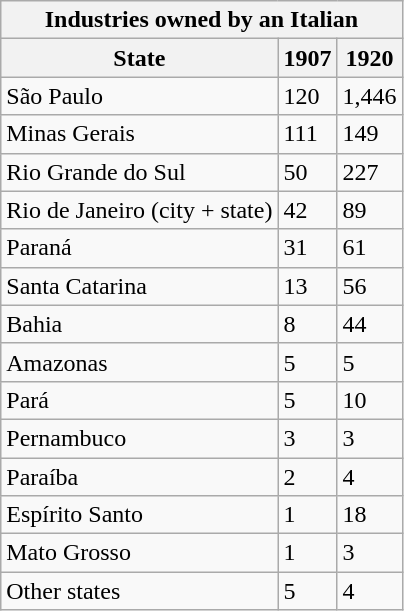<table class="wikitable">
<tr>
<th colspan=4>Industries owned by an Italian</th>
</tr>
<tr>
<th>State</th>
<th>1907</th>
<th>1920</th>
</tr>
<tr>
<td>São Paulo</td>
<td>120</td>
<td>1,446</td>
</tr>
<tr>
<td>Minas Gerais</td>
<td>111</td>
<td>149</td>
</tr>
<tr>
<td>Rio Grande do Sul</td>
<td>50</td>
<td>227</td>
</tr>
<tr>
<td>Rio de Janeiro (city + state)</td>
<td>42</td>
<td>89</td>
</tr>
<tr>
<td>Paraná</td>
<td>31</td>
<td>61</td>
</tr>
<tr>
<td>Santa Catarina</td>
<td>13</td>
<td>56</td>
</tr>
<tr>
<td>Bahia</td>
<td>8</td>
<td>44</td>
</tr>
<tr>
<td>Amazonas</td>
<td>5</td>
<td>5</td>
</tr>
<tr>
<td>Pará</td>
<td>5</td>
<td>10</td>
</tr>
<tr>
<td>Pernambuco</td>
<td>3</td>
<td>3</td>
</tr>
<tr>
<td>Paraíba</td>
<td>2</td>
<td>4</td>
</tr>
<tr>
<td>Espírito Santo</td>
<td>1</td>
<td>18</td>
</tr>
<tr>
<td>Mato Grosso</td>
<td>1</td>
<td>3</td>
</tr>
<tr>
<td>Other states</td>
<td>5</td>
<td>4</td>
</tr>
</table>
